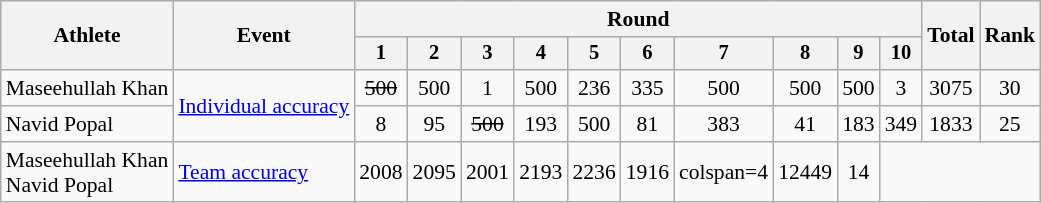<table class=wikitable style=font-size:90%;text-align:center>
<tr>
<th rowspan="2">Athlete</th>
<th rowspan="2">Event</th>
<th colspan=10>Round</th>
<th rowspan=2>Total</th>
<th rowspan=2>Rank</th>
</tr>
<tr style="font-size:95%">
<th>1</th>
<th>2</th>
<th>3</th>
<th>4</th>
<th>5</th>
<th>6</th>
<th>7</th>
<th>8</th>
<th>9</th>
<th>10</th>
</tr>
<tr>
<td align=left>Maseehullah Khan</td>
<td align=left rowspan=2><a href='#'>Individual accuracy</a></td>
<td><s>500</s></td>
<td>500</td>
<td>1</td>
<td>500</td>
<td>236</td>
<td>335</td>
<td>500</td>
<td>500</td>
<td>500</td>
<td>3</td>
<td>3075</td>
<td>30</td>
</tr>
<tr>
<td align=left>Navid Popal</td>
<td>8</td>
<td>95</td>
<td><s>500</s></td>
<td>193</td>
<td>500</td>
<td>81</td>
<td>383</td>
<td>41</td>
<td>183</td>
<td>349</td>
<td>1833</td>
<td>25</td>
</tr>
<tr>
<td align=left>Maseehullah Khan<br>Navid Popal</td>
<td align=left><a href='#'>Team accuracy</a></td>
<td>2008</td>
<td>2095</td>
<td>2001</td>
<td>2193</td>
<td>2236</td>
<td>1916</td>
<td>colspan=4 </td>
<td>12449</td>
<td>14</td>
</tr>
</table>
